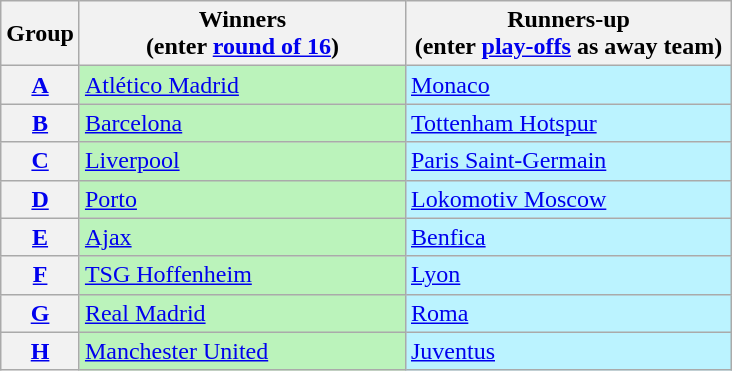<table class="wikitable">
<tr>
<th>Group</th>
<th width=210>Winners<br>(enter <a href='#'>round of 16</a>)</th>
<th width=210>Runners-up<br>(enter <a href='#'>play-offs</a> as away team)</th>
</tr>
<tr>
<th><a href='#'>A</a></th>
<td bgcolor=#BBF3BB> <a href='#'>Atlético Madrid</a></td>
<td bgcolor=#BBF3FF> <a href='#'>Monaco</a></td>
</tr>
<tr>
<th><a href='#'>B</a></th>
<td bgcolor=#BBF3BB> <a href='#'>Barcelona</a></td>
<td bgcolor=#BBF3FF> <a href='#'>Tottenham Hotspur</a></td>
</tr>
<tr>
<th><a href='#'>C</a></th>
<td bgcolor=#BBF3BB> <a href='#'>Liverpool</a></td>
<td bgcolor=#BBF3FF> <a href='#'>Paris Saint-Germain</a></td>
</tr>
<tr>
<th><a href='#'>D</a></th>
<td bgcolor=#BBF3BB> <a href='#'>Porto</a></td>
<td bgcolor=#BBF3FF> <a href='#'>Lokomotiv Moscow</a></td>
</tr>
<tr>
<th><a href='#'>E</a></th>
<td bgcolor=#BBF3BB> <a href='#'>Ajax</a></td>
<td bgcolor=#BBF3FF> <a href='#'>Benfica</a></td>
</tr>
<tr>
<th><a href='#'>F</a></th>
<td bgcolor=#BBF3BB> <a href='#'>TSG Hoffenheim</a></td>
<td bgcolor=#BBF3FF> <a href='#'>Lyon</a></td>
</tr>
<tr>
<th><a href='#'>G</a></th>
<td bgcolor=#BBF3BB> <a href='#'>Real Madrid</a></td>
<td bgcolor=#BBF3FF> <a href='#'>Roma</a></td>
</tr>
<tr>
<th><a href='#'>H</a></th>
<td bgcolor=#BBF3BB> <a href='#'>Manchester United</a></td>
<td bgcolor=#BBF3FF> <a href='#'>Juventus</a></td>
</tr>
</table>
